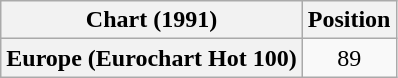<table class="wikitable plainrowheaders" style="text-align:center">
<tr>
<th>Chart (1991)</th>
<th>Position</th>
</tr>
<tr>
<th scope="row">Europe (Eurochart Hot 100)</th>
<td>89</td>
</tr>
</table>
